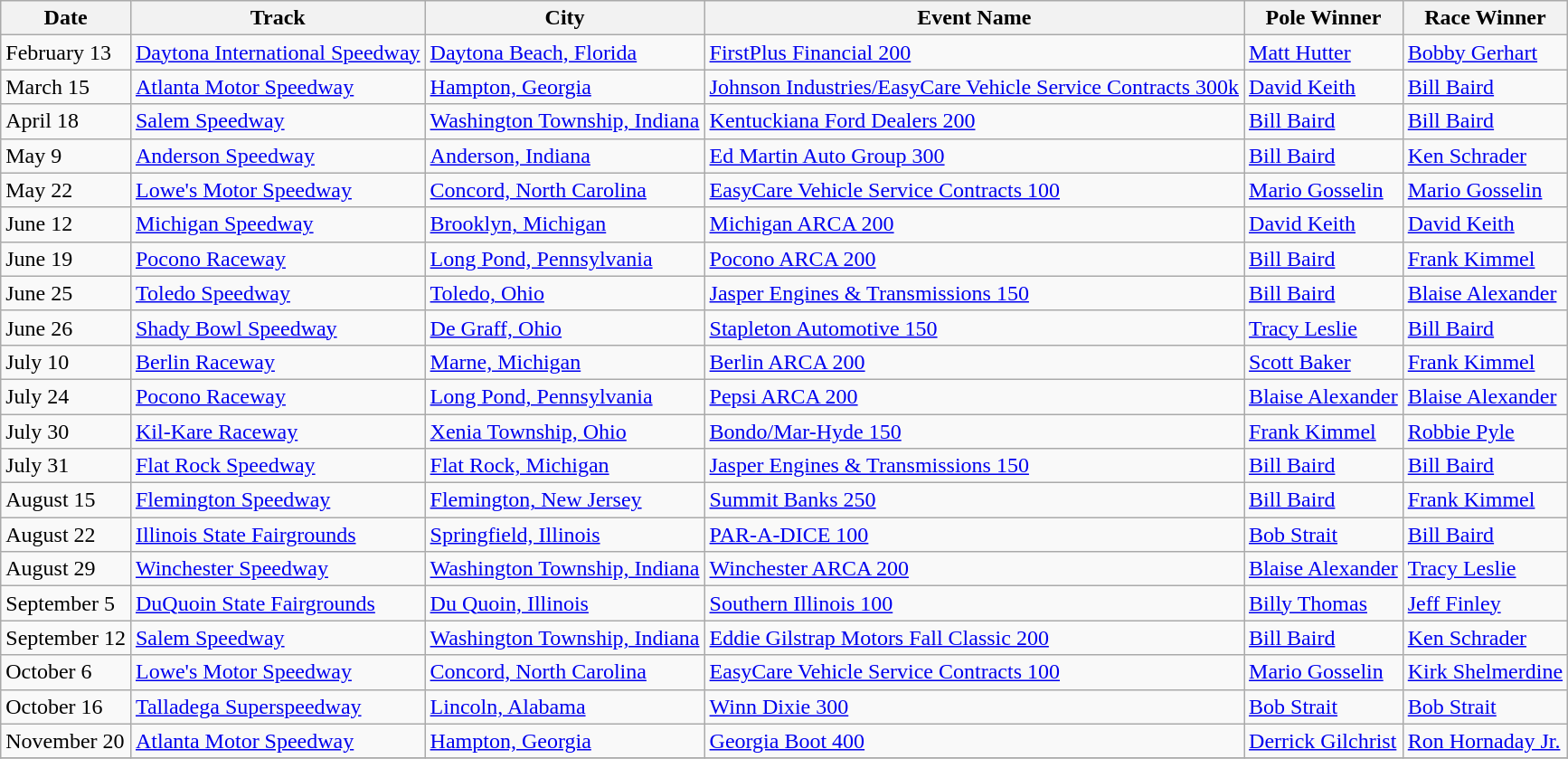<table class="wikitable">
<tr>
<th>Date</th>
<th>Track</th>
<th>City</th>
<th>Event Name</th>
<th>Pole Winner</th>
<th>Race Winner</th>
</tr>
<tr>
<td>February 13</td>
<td><a href='#'>Daytona International Speedway</a></td>
<td><a href='#'>Daytona Beach, Florida</a></td>
<td><a href='#'>FirstPlus Financial 200</a></td>
<td><a href='#'>Matt Hutter</a></td>
<td><a href='#'>Bobby Gerhart</a></td>
</tr>
<tr>
<td>March 15</td>
<td><a href='#'>Atlanta Motor Speedway</a></td>
<td><a href='#'>Hampton, Georgia</a></td>
<td><a href='#'>Johnson Industries/EasyCare Vehicle Service Contracts 300k</a></td>
<td><a href='#'>David Keith</a></td>
<td><a href='#'>Bill Baird</a></td>
</tr>
<tr>
<td>April 18</td>
<td><a href='#'>Salem Speedway</a></td>
<td><a href='#'>Washington Township, Indiana</a></td>
<td><a href='#'>Kentuckiana Ford Dealers 200</a></td>
<td><a href='#'>Bill Baird</a></td>
<td><a href='#'>Bill Baird</a></td>
</tr>
<tr>
<td>May 9</td>
<td><a href='#'>Anderson Speedway</a></td>
<td><a href='#'>Anderson, Indiana</a></td>
<td><a href='#'>Ed Martin Auto Group 300</a></td>
<td><a href='#'>Bill Baird</a></td>
<td><a href='#'>Ken Schrader</a></td>
</tr>
<tr>
<td>May 22</td>
<td><a href='#'>Lowe's Motor Speedway</a></td>
<td><a href='#'>Concord, North Carolina</a></td>
<td><a href='#'>EasyCare Vehicle Service Contracts 100</a></td>
<td><a href='#'>Mario Gosselin</a></td>
<td><a href='#'>Mario Gosselin</a></td>
</tr>
<tr>
<td>June 12</td>
<td><a href='#'>Michigan Speedway</a></td>
<td><a href='#'>Brooklyn, Michigan</a></td>
<td><a href='#'>Michigan ARCA 200</a></td>
<td><a href='#'>David Keith</a></td>
<td><a href='#'>David Keith</a></td>
</tr>
<tr>
<td>June 19</td>
<td><a href='#'>Pocono Raceway</a></td>
<td><a href='#'>Long Pond, Pennsylvania</a></td>
<td><a href='#'>Pocono ARCA 200</a></td>
<td><a href='#'>Bill Baird</a></td>
<td><a href='#'>Frank Kimmel</a></td>
</tr>
<tr>
<td>June 25</td>
<td><a href='#'>Toledo Speedway</a></td>
<td><a href='#'>Toledo, Ohio</a></td>
<td><a href='#'>Jasper Engines & Transmissions 150</a></td>
<td><a href='#'>Bill Baird</a></td>
<td><a href='#'>Blaise Alexander</a></td>
</tr>
<tr>
<td>June 26</td>
<td><a href='#'>Shady Bowl Speedway</a></td>
<td><a href='#'>De Graff, Ohio</a></td>
<td><a href='#'>Stapleton Automotive 150</a></td>
<td><a href='#'>Tracy Leslie</a></td>
<td><a href='#'>Bill Baird</a></td>
</tr>
<tr>
<td>July 10</td>
<td><a href='#'>Berlin Raceway</a></td>
<td><a href='#'>Marne, Michigan</a></td>
<td><a href='#'>Berlin ARCA 200</a></td>
<td><a href='#'>Scott Baker</a></td>
<td><a href='#'>Frank Kimmel</a></td>
</tr>
<tr>
<td>July 24</td>
<td><a href='#'>Pocono Raceway</a></td>
<td><a href='#'>Long Pond, Pennsylvania</a></td>
<td><a href='#'>Pepsi ARCA 200</a></td>
<td><a href='#'>Blaise Alexander</a></td>
<td><a href='#'>Blaise Alexander</a></td>
</tr>
<tr>
<td>July 30</td>
<td><a href='#'>Kil-Kare Raceway</a></td>
<td><a href='#'>Xenia Township, Ohio</a></td>
<td><a href='#'>Bondo/Mar-Hyde 150</a></td>
<td><a href='#'>Frank Kimmel</a></td>
<td><a href='#'>Robbie Pyle</a></td>
</tr>
<tr>
<td>July 31</td>
<td><a href='#'>Flat Rock Speedway</a></td>
<td><a href='#'>Flat Rock, Michigan</a></td>
<td><a href='#'>Jasper Engines & Transmissions 150</a></td>
<td><a href='#'>Bill Baird</a></td>
<td><a href='#'>Bill Baird</a></td>
</tr>
<tr>
<td>August 15</td>
<td><a href='#'>Flemington Speedway</a></td>
<td><a href='#'>Flemington, New Jersey</a></td>
<td><a href='#'>Summit Banks 250</a></td>
<td><a href='#'>Bill Baird</a></td>
<td><a href='#'>Frank Kimmel</a></td>
</tr>
<tr>
<td>August 22</td>
<td><a href='#'>Illinois State Fairgrounds</a></td>
<td><a href='#'>Springfield, Illinois</a></td>
<td><a href='#'>PAR-A-DICE 100</a></td>
<td><a href='#'>Bob Strait</a></td>
<td><a href='#'>Bill Baird</a></td>
</tr>
<tr>
<td>August 29</td>
<td><a href='#'>Winchester Speedway</a></td>
<td><a href='#'>Washington Township, Indiana</a></td>
<td><a href='#'>Winchester ARCA 200</a></td>
<td><a href='#'>Blaise Alexander</a></td>
<td><a href='#'>Tracy Leslie</a></td>
</tr>
<tr>
<td>September 5</td>
<td><a href='#'>DuQuoin State Fairgrounds</a></td>
<td><a href='#'>Du Quoin, Illinois</a></td>
<td><a href='#'>Southern Illinois 100</a></td>
<td><a href='#'>Billy Thomas</a></td>
<td><a href='#'>Jeff Finley</a></td>
</tr>
<tr>
<td>September 12</td>
<td><a href='#'>Salem Speedway</a></td>
<td><a href='#'>Washington Township, Indiana</a></td>
<td><a href='#'>Eddie Gilstrap Motors Fall Classic 200</a></td>
<td><a href='#'>Bill Baird</a></td>
<td><a href='#'>Ken Schrader</a></td>
</tr>
<tr>
<td>October 6</td>
<td><a href='#'>Lowe's Motor Speedway</a></td>
<td><a href='#'>Concord, North Carolina</a></td>
<td><a href='#'>EasyCare Vehicle Service Contracts 100</a></td>
<td><a href='#'>Mario Gosselin</a></td>
<td><a href='#'>Kirk Shelmerdine</a></td>
</tr>
<tr>
<td>October 16</td>
<td><a href='#'>Talladega Superspeedway</a></td>
<td><a href='#'>Lincoln, Alabama</a></td>
<td><a href='#'>Winn Dixie 300</a></td>
<td><a href='#'>Bob Strait</a></td>
<td><a href='#'>Bob Strait</a></td>
</tr>
<tr>
<td>November 20</td>
<td><a href='#'>Atlanta Motor Speedway</a></td>
<td><a href='#'>Hampton, Georgia</a></td>
<td><a href='#'>Georgia Boot 400</a></td>
<td><a href='#'>Derrick Gilchrist</a></td>
<td><a href='#'>Ron Hornaday Jr.</a></td>
</tr>
<tr>
</tr>
</table>
